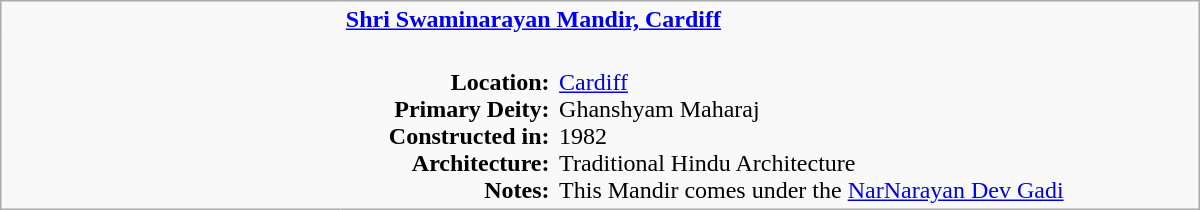<table class="wikitable plain" border="0" width="800">
<tr>
</tr>
<tr>
<td width="220px" rowspan="2" style="border:none;"></td>
<td valign="top" colspan=2 style="border:none;"><strong><a href='#'>Shri Swaminarayan Mandir, Cardiff</a></strong></td>
</tr>
<tr>
<td valign="top" style="text-align:right; border:none;"><br><strong>Location:</strong><br><strong>Primary Deity:</strong>
<br><strong>Constructed in:</strong><br><strong>Architecture:</strong><br><strong>Notes:</strong></td>
<td valign="top" style="border:none;"><br><a href='#'>Cardiff</a> <br>
Ghanshyam Maharaj <br>
1982 <br>
Traditional Hindu Architecture <br>
This Mandir comes under the <a href='#'>NarNarayan Dev Gadi</a></td>
</tr>
</table>
